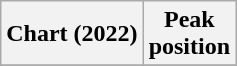<table class="wikitable sortable plainrowheaders" style="text-align:center">
<tr>
<th scope="col">Chart (2022)</th>
<th scope="col">Peak<br>position</th>
</tr>
<tr>
</tr>
</table>
